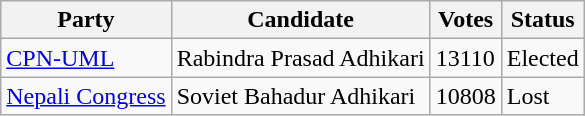<table class=wikitable>
<tr>
<th>Party</th>
<th>Candidate</th>
<th>Votes</th>
<th>Status</th>
</tr>
<tr>
<td><a href='#'>CPN-UML</a></td>
<td>Rabindra Prasad Adhikari</td>
<td>13110</td>
<td>Elected</td>
</tr>
<tr>
<td><a href='#'>Nepali Congress</a></td>
<td>Soviet Bahadur Adhikari</td>
<td>10808</td>
<td>Lost</td>
</tr>
</table>
